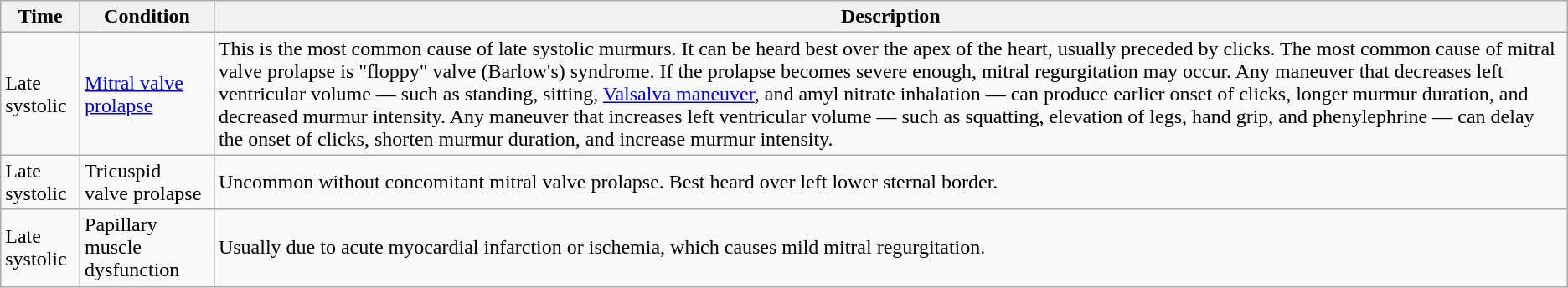<table class="wikitable">
<tr>
<th>Time</th>
<th>Condition</th>
<th>Description</th>
</tr>
<tr>
<td>Late systolic</td>
<td><a href='#'>Mitral valve prolapse</a></td>
<td>This is the most common cause of late systolic murmurs. It can be heard best over the apex of the heart, usually preceded by clicks. The most common cause of mitral valve prolapse is "floppy" valve (Barlow's) syndrome. If the prolapse becomes severe enough, mitral regurgitation may occur. Any maneuver that decreases left ventricular volume — such as standing, sitting, <a href='#'>Valsalva maneuver</a>, and amyl nitrate inhalation — can produce earlier onset of clicks, longer murmur duration, and decreased murmur intensity. Any maneuver that increases left ventricular volume — such as squatting, elevation of legs, hand grip, and phenylephrine — can delay the onset of clicks, shorten murmur duration, and increase murmur intensity.</td>
</tr>
<tr>
<td>Late systolic</td>
<td>Tricuspid valve prolapse</td>
<td>Uncommon without concomitant mitral valve prolapse. Best heard over left lower sternal border.</td>
</tr>
<tr>
<td>Late systolic</td>
<td>Papillary muscle dysfunction</td>
<td>Usually due to acute myocardial infarction or ischemia, which causes mild mitral regurgitation.</td>
</tr>
</table>
